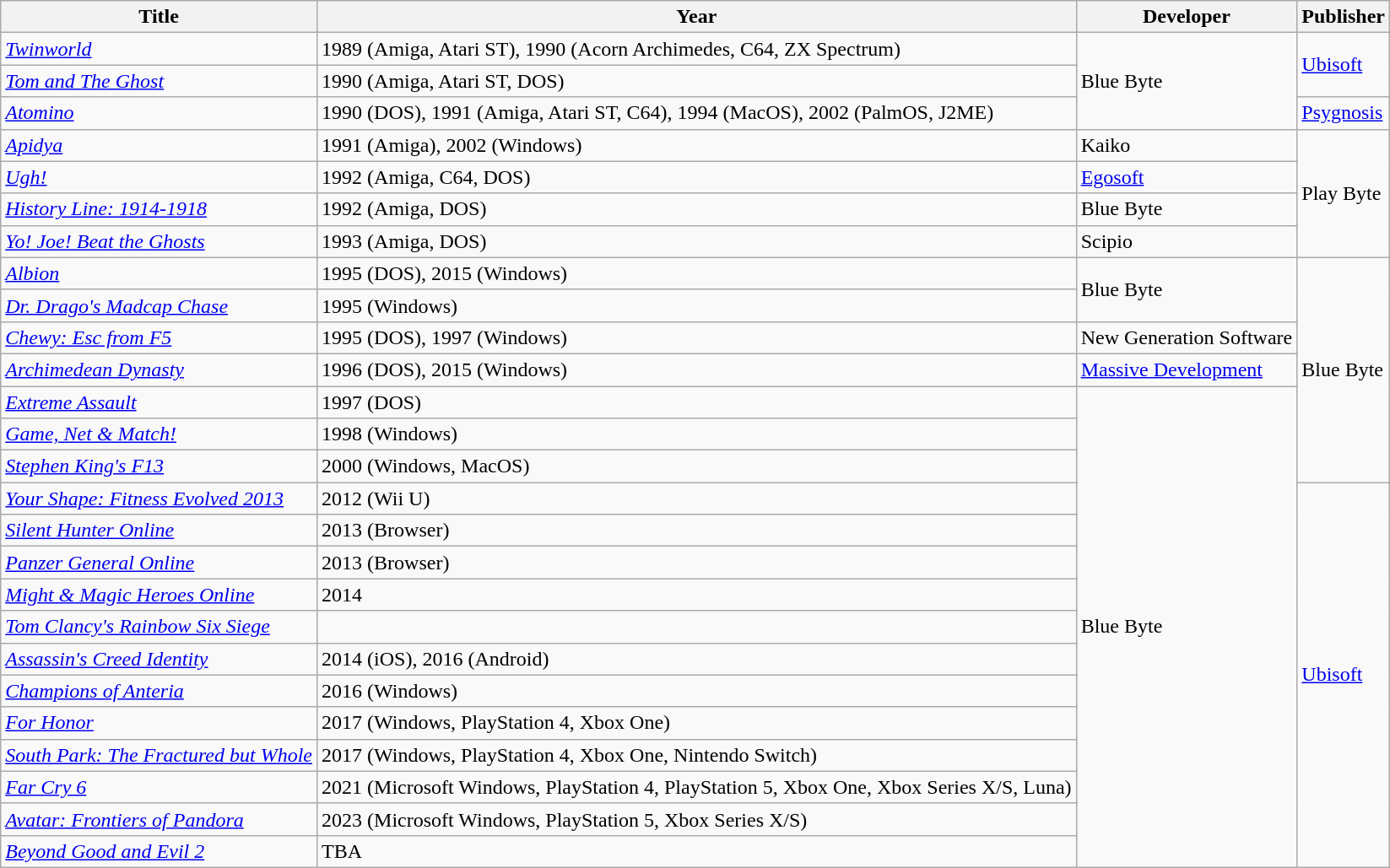<table class="wikitable sortable">
<tr>
<th>Title</th>
<th>Year</th>
<th>Developer</th>
<th>Publisher</th>
</tr>
<tr>
<td><em><a href='#'>Twinworld</a></em></td>
<td>1989 (Amiga, Atari ST), 1990 (Acorn Archimedes, C64, ZX Spectrum)</td>
<td rowspan="3">Blue Byte</td>
<td rowspan="2"><a href='#'>Ubisoft</a></td>
</tr>
<tr>
<td><em><a href='#'>Tom and The Ghost</a></em></td>
<td>1990 (Amiga, Atari ST, DOS)</td>
</tr>
<tr>
<td><em><a href='#'>Atomino</a></em></td>
<td>1990 (DOS), 1991 (Amiga, Atari ST, C64), 1994 (MacOS), 2002 (PalmOS, J2ME)</td>
<td><a href='#'>Psygnosis</a></td>
</tr>
<tr>
<td><em><a href='#'>Apidya</a></em></td>
<td>1991 (Amiga), 2002 (Windows)</td>
<td>Kaiko</td>
<td rowspan="4">Play Byte</td>
</tr>
<tr>
<td><em><a href='#'>Ugh!</a></em></td>
<td>1992 (Amiga, C64, DOS)</td>
<td><a href='#'>Egosoft</a></td>
</tr>
<tr>
<td><em><a href='#'>History Line: 1914-1918</a></em></td>
<td>1992 (Amiga, DOS)</td>
<td>Blue Byte</td>
</tr>
<tr>
<td><em><a href='#'>Yo! Joe! Beat the Ghosts</a></em></td>
<td>1993 (Amiga, DOS)</td>
<td>Scipio</td>
</tr>
<tr>
<td><em><a href='#'>Albion</a></em></td>
<td>1995 (DOS), 2015 (Windows)</td>
<td rowspan="2">Blue Byte</td>
<td rowspan="7">Blue Byte</td>
</tr>
<tr>
<td><em><a href='#'>Dr. Drago's Madcap Chase</a></em></td>
<td>1995 (Windows)</td>
</tr>
<tr>
<td><em><a href='#'>Chewy: Esc from F5</a></em></td>
<td>1995 (DOS), 1997 (Windows)</td>
<td>New Generation Software</td>
</tr>
<tr>
<td><em><a href='#'>Archimedean Dynasty</a></em></td>
<td>1996 (DOS), 2015 (Windows)</td>
<td><a href='#'>Massive Development</a></td>
</tr>
<tr>
<td><em><a href='#'>Extreme Assault</a></em></td>
<td>1997 (DOS)</td>
<td rowspan="15">Blue Byte</td>
</tr>
<tr>
<td><em><a href='#'>Game, Net & Match!</a></em></td>
<td>1998 (Windows)</td>
</tr>
<tr>
<td><em><a href='#'>Stephen King's F13</a></em></td>
<td>2000 (Windows, MacOS)</td>
</tr>
<tr>
<td><em><a href='#'>Your Shape: Fitness Evolved 2013</a></em></td>
<td>2012 (Wii U)</td>
<td rowspan="12"><a href='#'>Ubisoft</a></td>
</tr>
<tr>
<td><em><a href='#'>Silent Hunter Online</a></em></td>
<td>2013 (Browser)</td>
</tr>
<tr>
<td><em><a href='#'>Panzer General Online</a></em></td>
<td>2013 (Browser)</td>
</tr>
<tr>
<td><em><a href='#'>Might & Magic Heroes Online</a></em></td>
<td>2014</td>
</tr>
<tr>
<td><em><a href='#'>Tom Clancy's Rainbow Six Siege</a></em></td>
<td></td>
</tr>
<tr>
<td><em><a href='#'>Assassin's Creed Identity</a></em></td>
<td>2014 (iOS), 2016 (Android)</td>
</tr>
<tr>
<td><em><a href='#'>Champions of Anteria</a></em></td>
<td>2016 (Windows)</td>
</tr>
<tr>
<td><em><a href='#'>For Honor</a></em></td>
<td>2017 (Windows, PlayStation 4, Xbox One)</td>
</tr>
<tr>
<td><em><a href='#'>South Park: The Fractured but Whole</a></em></td>
<td>2017 (Windows, PlayStation 4, Xbox One, Nintendo Switch)</td>
</tr>
<tr>
<td><em><a href='#'>Far Cry 6</a></em></td>
<td>2021 (Microsoft Windows, PlayStation 4, PlayStation 5, Xbox One, Xbox Series X/S, Luna)</td>
</tr>
<tr>
<td><em><a href='#'>Avatar: Frontiers of Pandora</a></em></td>
<td>2023 (Microsoft Windows, PlayStation 5, Xbox Series X/S)</td>
</tr>
<tr>
<td><em><a href='#'>Beyond Good and Evil 2</a></em></td>
<td>TBA</td>
</tr>
</table>
